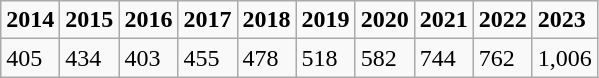<table class="wikitable">
<tr>
<td><strong>2014</strong></td>
<td><strong>2015</strong></td>
<td><strong>2016</strong></td>
<td><strong>2017</strong></td>
<td><strong>2018</strong></td>
<td><strong>2019</strong></td>
<td><strong>2020</strong></td>
<td><strong>2021</strong></td>
<td><strong>2022</strong></td>
<td><strong>2023</strong></td>
</tr>
<tr>
<td>405</td>
<td>434</td>
<td>403</td>
<td>455</td>
<td>478</td>
<td>518</td>
<td>582</td>
<td>744</td>
<td>762</td>
<td>1,006</td>
</tr>
</table>
